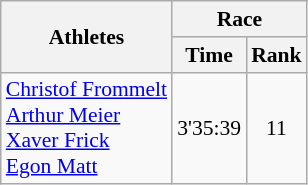<table class="wikitable" border="1" style="font-size:90%">
<tr>
<th rowspan=2>Athletes</th>
<th colspan=2>Race</th>
</tr>
<tr>
<th>Time</th>
<th>Rank</th>
</tr>
<tr>
<td><a href='#'>Christof Frommelt</a><br><a href='#'>Arthur Meier</a><br><a href='#'>Xaver Frick</a><br><a href='#'>Egon Matt</a></td>
<td align=center>3'35:39</td>
<td align=center>11</td>
</tr>
</table>
